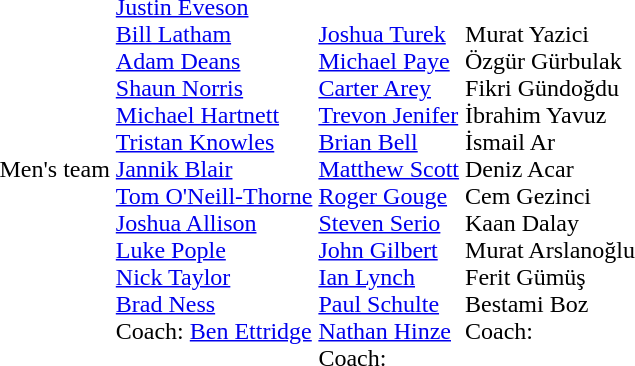<table>
<tr>
<td>Men's team</td>
<td valign="top"><br><a href='#'>Justin Eveson</a><br>
<a href='#'>Bill Latham</a><br>
<a href='#'>Adam Deans</a><br>
<a href='#'>Shaun Norris</a><br>
<a href='#'>Michael Hartnett</a><br>
<a href='#'>Tristan Knowles</a><br>
<a href='#'>Jannik Blair</a><br>
<a href='#'>Tom O'Neill-Thorne</a><br>
<a href='#'>Joshua Allison</a><br>
<a href='#'>Luke Pople</a><br>
<a href='#'>Nick Taylor</a><br>
<a href='#'>Brad Ness</a><br>
Coach: <a href='#'>Ben Ettridge</a></td>
<td valign="top"> <br><br><a href='#'>Joshua Turek</a><br>
<a href='#'>Michael Paye</a><br>
<a href='#'>Carter Arey</a><br>
<a href='#'>Trevon Jenifer</a><br>
<a href='#'>Brian Bell</a><br>
<a href='#'>Matthew Scott</a><br>
<a href='#'>Roger Gouge</a><br>
<a href='#'>Steven Serio</a><br>
<a href='#'>John Gilbert</a><br>
<a href='#'>Ian Lynch</a><br>
<a href='#'>Paul Schulte</a><br>
<a href='#'>Nathan Hinze</a><br>
Coach:</td>
<td valign="top"> <br><br>Murat Yazici <br>
Özgür Gürbulak <br> 
Fikri Gündoğdu <br>  
İbrahim Yavuz <br> 
İsmail Ar <br> 
Deniz Acar <br> 
Cem Gezinci <br>  
Kaan Dalay <br> 
Murat Arslanoğlu <br> 
Ferit Gümüş <br> 
Bestami Boz <br> 
Coach:</td>
</tr>
</table>
